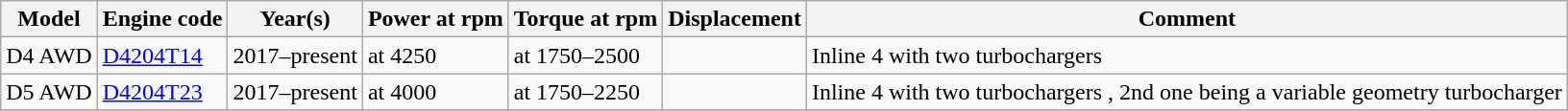<table class="wikitable collapsible sortable">
<tr>
<th>Model</th>
<th>Engine code</th>
<th>Year(s)</th>
<th>Power at rpm</th>
<th>Torque at rpm</th>
<th>Displacement</th>
<th>Comment</th>
</tr>
<tr>
<td>D4 AWD</td>
<td><a href='#'>D4204T14</a></td>
<td>2017–present</td>
<td> at 4250</td>
<td> at 1750–2500</td>
<td></td>
<td>Inline 4 with  two turbochargers</td>
</tr>
<tr>
<td>D5 AWD</td>
<td><a href='#'>D4204T23</a></td>
<td>2017–present</td>
<td> at 4000</td>
<td> at 1750–2250</td>
<td></td>
<td>Inline 4 with two turbochargers , 2nd one being a variable geometry turbocharger</td>
</tr>
<tr>
</tr>
</table>
